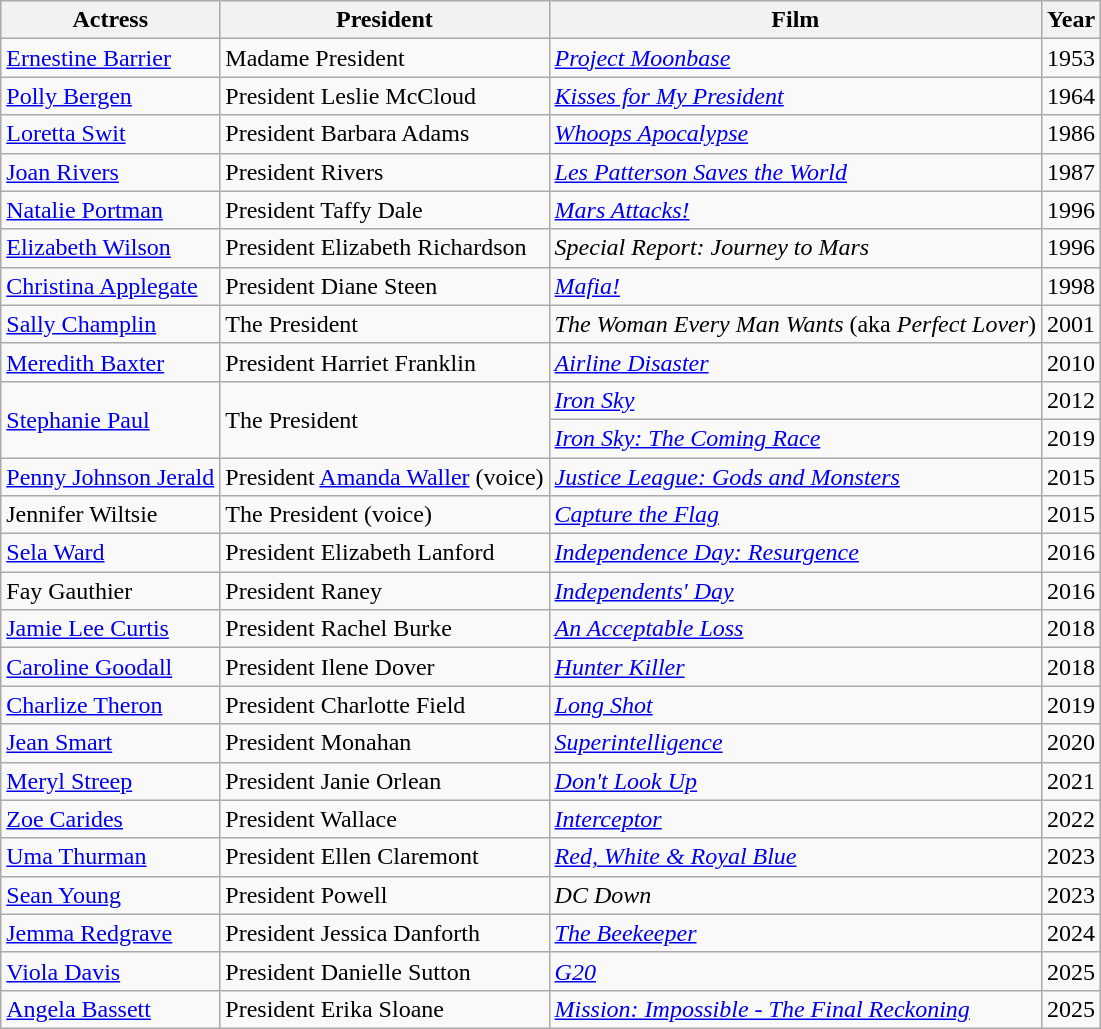<table class="wikitable sortable">
<tr>
<th>Actress</th>
<th>President</th>
<th>Film</th>
<th>Year</th>
</tr>
<tr>
<td><a href='#'>Ernestine Barrier</a></td>
<td>Madame President</td>
<td><em><a href='#'>Project Moonbase</a></em></td>
<td>1953</td>
</tr>
<tr>
<td><a href='#'>Polly Bergen</a></td>
<td>President Leslie McCloud</td>
<td><em><a href='#'>Kisses for My President</a></em></td>
<td>1964</td>
</tr>
<tr>
<td><a href='#'>Loretta Swit</a></td>
<td>President Barbara Adams</td>
<td><em><a href='#'>Whoops Apocalypse</a></em></td>
<td>1986</td>
</tr>
<tr>
<td><a href='#'>Joan Rivers</a></td>
<td>President Rivers</td>
<td><em><a href='#'>Les Patterson Saves the World</a></em></td>
<td>1987</td>
</tr>
<tr>
<td><a href='#'>Natalie Portman</a></td>
<td>President Taffy Dale</td>
<td><em><a href='#'>Mars Attacks!</a></em></td>
<td>1996</td>
</tr>
<tr>
<td><a href='#'>Elizabeth Wilson</a></td>
<td>President Elizabeth Richardson</td>
<td><em>Special Report: Journey to Mars</em></td>
<td>1996</td>
</tr>
<tr>
<td><a href='#'>Christina Applegate</a></td>
<td>President Diane Steen</td>
<td><em><a href='#'>Mafia!</a></em></td>
<td>1998</td>
</tr>
<tr>
<td><a href='#'>Sally Champlin</a></td>
<td>The President</td>
<td><em>The Woman Every Man Wants</em> (aka <em>Perfect Lover</em>)</td>
<td>2001</td>
</tr>
<tr>
<td><a href='#'>Meredith Baxter</a></td>
<td>President Harriet Franklin</td>
<td><em><a href='#'>Airline Disaster</a></em></td>
<td>2010</td>
</tr>
<tr>
<td rowspan="2"><a href='#'>Stephanie Paul</a></td>
<td rowspan="2">The President</td>
<td><em><a href='#'>Iron Sky</a></em></td>
<td>2012</td>
</tr>
<tr>
<td><em><a href='#'>Iron Sky: The Coming Race</a></em></td>
<td>2019</td>
</tr>
<tr>
<td><a href='#'>Penny Johnson Jerald</a></td>
<td>President <a href='#'>Amanda Waller</a> (voice)</td>
<td><em><a href='#'>Justice League: Gods and Monsters</a></em></td>
<td>2015</td>
</tr>
<tr>
<td>Jennifer Wiltsie</td>
<td>The President (voice)</td>
<td><em><a href='#'>Capture the Flag</a></em></td>
<td>2015</td>
</tr>
<tr>
<td><a href='#'>Sela Ward</a></td>
<td>President Elizabeth Lanford</td>
<td><em><a href='#'>Independence Day: Resurgence</a></em></td>
<td>2016</td>
</tr>
<tr>
<td>Fay Gauthier</td>
<td>President Raney</td>
<td><em><a href='#'>Independents' Day</a></em></td>
<td>2016</td>
</tr>
<tr>
<td><a href='#'>Jamie Lee Curtis</a></td>
<td>President Rachel Burke</td>
<td><em><a href='#'>An Acceptable Loss</a></em></td>
<td>2018</td>
</tr>
<tr>
<td><a href='#'>Caroline Goodall</a></td>
<td>President Ilene Dover</td>
<td><em><a href='#'>Hunter Killer</a></em></td>
<td>2018</td>
</tr>
<tr>
<td><a href='#'>Charlize Theron</a></td>
<td>President Charlotte Field</td>
<td><em><a href='#'>Long Shot</a></em></td>
<td>2019</td>
</tr>
<tr>
<td><a href='#'>Jean Smart</a></td>
<td>President Monahan</td>
<td><em><a href='#'>Superintelligence</a></em></td>
<td>2020</td>
</tr>
<tr>
<td><a href='#'>Meryl Streep</a></td>
<td>President Janie Orlean</td>
<td><em><a href='#'>Don't Look Up</a></em></td>
<td>2021</td>
</tr>
<tr>
<td><a href='#'>Zoe Carides</a></td>
<td>President Wallace</td>
<td><em><a href='#'>Interceptor</a></em></td>
<td>2022</td>
</tr>
<tr>
<td><a href='#'>Uma Thurman</a></td>
<td>President Ellen Claremont</td>
<td><em><a href='#'>Red, White & Royal Blue</a></em></td>
<td>2023</td>
</tr>
<tr>
<td><a href='#'>Sean Young</a></td>
<td>President Powell</td>
<td><em>DC Down</em></td>
<td>2023</td>
</tr>
<tr>
<td><a href='#'>Jemma Redgrave</a></td>
<td>President Jessica Danforth</td>
<td><em><a href='#'>The Beekeeper</a></em></td>
<td>2024</td>
</tr>
<tr>
<td><a href='#'>Viola Davis</a></td>
<td>President Danielle Sutton</td>
<td><em><a href='#'>G20</a></em></td>
<td>2025</td>
</tr>
<tr>
<td><a href='#'>Angela Bassett</a></td>
<td>President Erika Sloane</td>
<td><em><a href='#'>Mission: Impossible - The Final Reckoning</a></em></td>
<td>2025</td>
</tr>
</table>
